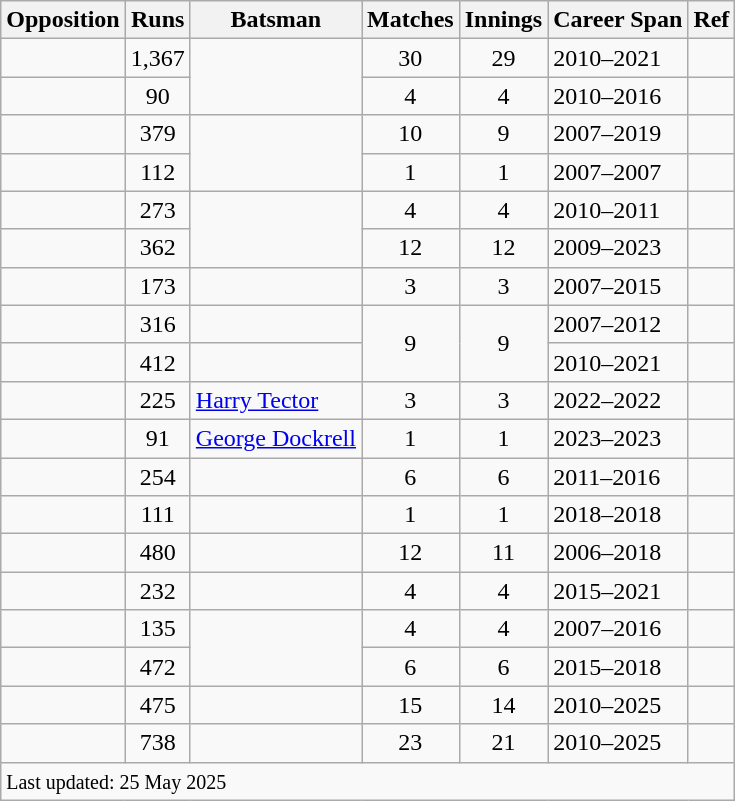<table class="wikitable plainrowheaders sortable">
<tr>
<th scope="col">Opposition</th>
<th scope="col">Runs</th>
<th scope="col">Batsman</th>
<th scope="col">Matches</th>
<th scope="col">Innings</th>
<th scope="col">Career Span</th>
<th scope="col">Ref</th>
</tr>
<tr>
<td></td>
<td scope=row style=text-align:center;>1,367</td>
<td rowspan=2></td>
<td align=center>30</td>
<td align=center>29</td>
<td>2010–2021</td>
<td></td>
</tr>
<tr>
<td></td>
<td scope=row style=text-align:center;>90</td>
<td align=center>4</td>
<td align=center>4</td>
<td>2010–2016</td>
<td></td>
</tr>
<tr>
<td></td>
<td scope=row style=text-align:center;>379</td>
<td rowspan=2></td>
<td align=center>10</td>
<td align=center>9</td>
<td>2007–2019</td>
<td></td>
</tr>
<tr>
<td></td>
<td scope=row style=text-align:center;>112</td>
<td align=center>1</td>
<td align=center>1</td>
<td>2007–2007</td>
<td></td>
</tr>
<tr>
<td></td>
<td scope=row style=text-align:center;>273</td>
<td rowspan=2></td>
<td align=center>4</td>
<td align=center>4</td>
<td>2010–2011</td>
<td></td>
</tr>
<tr>
<td></td>
<td scope=row style=text-align:center;>362</td>
<td align=center>12</td>
<td align=center>12</td>
<td>2009–2023</td>
<td></td>
</tr>
<tr>
<td></td>
<td scope=row style=text-align:center;>173</td>
<td></td>
<td align=center>3</td>
<td align=center>3</td>
<td>2007–2015</td>
<td></td>
</tr>
<tr>
<td></td>
<td scope=row style=text-align:center;>316</td>
<td></td>
<td align=center rowspan=2>9</td>
<td align=center rowspan=2>9</td>
<td>2007–2012</td>
<td></td>
</tr>
<tr>
<td></td>
<td scope=row style=text-align:center;>412</td>
<td></td>
<td>2010–2021</td>
<td></td>
</tr>
<tr>
<td></td>
<td scope=row style=text-align:center;>225</td>
<td><a href='#'>Harry Tector</a></td>
<td align=center>3</td>
<td align=center>3</td>
<td>2022–2022</td>
<td></td>
</tr>
<tr>
<td></td>
<td scope=row style=text-align:center;>91</td>
<td><a href='#'>George Dockrell</a></td>
<td align=center>1</td>
<td align=center>1</td>
<td>2023–2023</td>
<td></td>
</tr>
<tr>
<td></td>
<td scope=row style=text-align:center;>254</td>
<td></td>
<td align=center>6</td>
<td align=center>6</td>
<td>2011–2016</td>
<td></td>
</tr>
<tr>
<td></td>
<td scope=row style=text-align:center;>111</td>
<td></td>
<td align=center>1</td>
<td align=center>1</td>
<td>2018–2018</td>
<td></td>
</tr>
<tr>
<td></td>
<td scope=row style=text-align:center;>480</td>
<td></td>
<td align=center>12</td>
<td align=center>11</td>
<td>2006–2018</td>
<td></td>
</tr>
<tr>
<td></td>
<td scope=row style=text-align:center;>232</td>
<td></td>
<td align=center>4</td>
<td align=center>4</td>
<td>2015–2021</td>
<td></td>
</tr>
<tr>
<td></td>
<td scope=row style=text-align:center;>135</td>
<td rowspan=2></td>
<td align=center>4</td>
<td align=center>4</td>
<td>2007–2016</td>
<td></td>
</tr>
<tr>
<td></td>
<td scope=row style=text-align:center;>472</td>
<td align=center>6</td>
<td align=center>6</td>
<td>2015–2018</td>
<td></td>
</tr>
<tr>
<td></td>
<td scope=row style=text-align:center;>475</td>
<td></td>
<td align="center">15</td>
<td align="center">14</td>
<td>2010–2025</td>
<td></td>
</tr>
<tr>
<td></td>
<td scope=row style=text-align:center;>738</td>
<td></td>
<td align="center">23</td>
<td align="center">21</td>
<td>2010–2025</td>
<td></td>
</tr>
<tr>
<td colspan=7><small>Last updated: 25 May 2025</small></td>
</tr>
</table>
